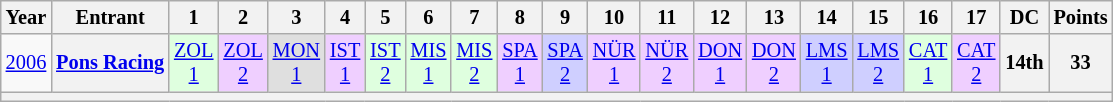<table class="wikitable" style="text-align:center; font-size:85%">
<tr>
<th>Year</th>
<th>Entrant</th>
<th>1</th>
<th>2</th>
<th>3</th>
<th>4</th>
<th>5</th>
<th>6</th>
<th>7</th>
<th>8</th>
<th>9</th>
<th>10</th>
<th>11</th>
<th>12</th>
<th>13</th>
<th>14</th>
<th>15</th>
<th>16</th>
<th>17</th>
<th>DC</th>
<th>Points</th>
</tr>
<tr>
<td><a href='#'>2006</a></td>
<th nowrap><a href='#'>Pons Racing</a></th>
<td style="background:#dfffdf;"><a href='#'>ZOL<br>1</a><br></td>
<td style="background:#efcfff;"><a href='#'>ZOL<br>2</a><br></td>
<td style="background:#dfdfdf;"><a href='#'>MON<br>1</a><br></td>
<td style="background:#efcfff;"><a href='#'>IST<br>1</a><br></td>
<td style="background:#dfffdf;"><a href='#'>IST<br>2</a><br></td>
<td style="background:#dfffdf;"><a href='#'>MIS<br>1</a><br></td>
<td style="background:#dfffdf;"><a href='#'>MIS<br>2</a><br></td>
<td style="background:#efcfff;"><a href='#'>SPA<br>1</a><br></td>
<td style="background:#CFCFFF;"><a href='#'>SPA<br>2</a><br></td>
<td style="background:#efcfff;"><a href='#'>NÜR<br>1</a><br></td>
<td style="background:#efcfff;"><a href='#'>NÜR<br>2</a><br></td>
<td style="background:#efcfff;"><a href='#'>DON<br>1</a><br></td>
<td style="background:#efcfff;"><a href='#'>DON<br>2</a><br></td>
<td style="background:#CFCFFF;"><a href='#'>LMS<br>1</a><br></td>
<td style="background:#CFCFFF;"><a href='#'>LMS<br>2</a><br></td>
<td style="background:#dfffdf;"><a href='#'>CAT<br>1</a><br></td>
<td style="background:#efcfff;"><a href='#'>CAT<br>2</a><br></td>
<th>14th</th>
<th>33</th>
</tr>
<tr>
<th colspan="21"></th>
</tr>
</table>
